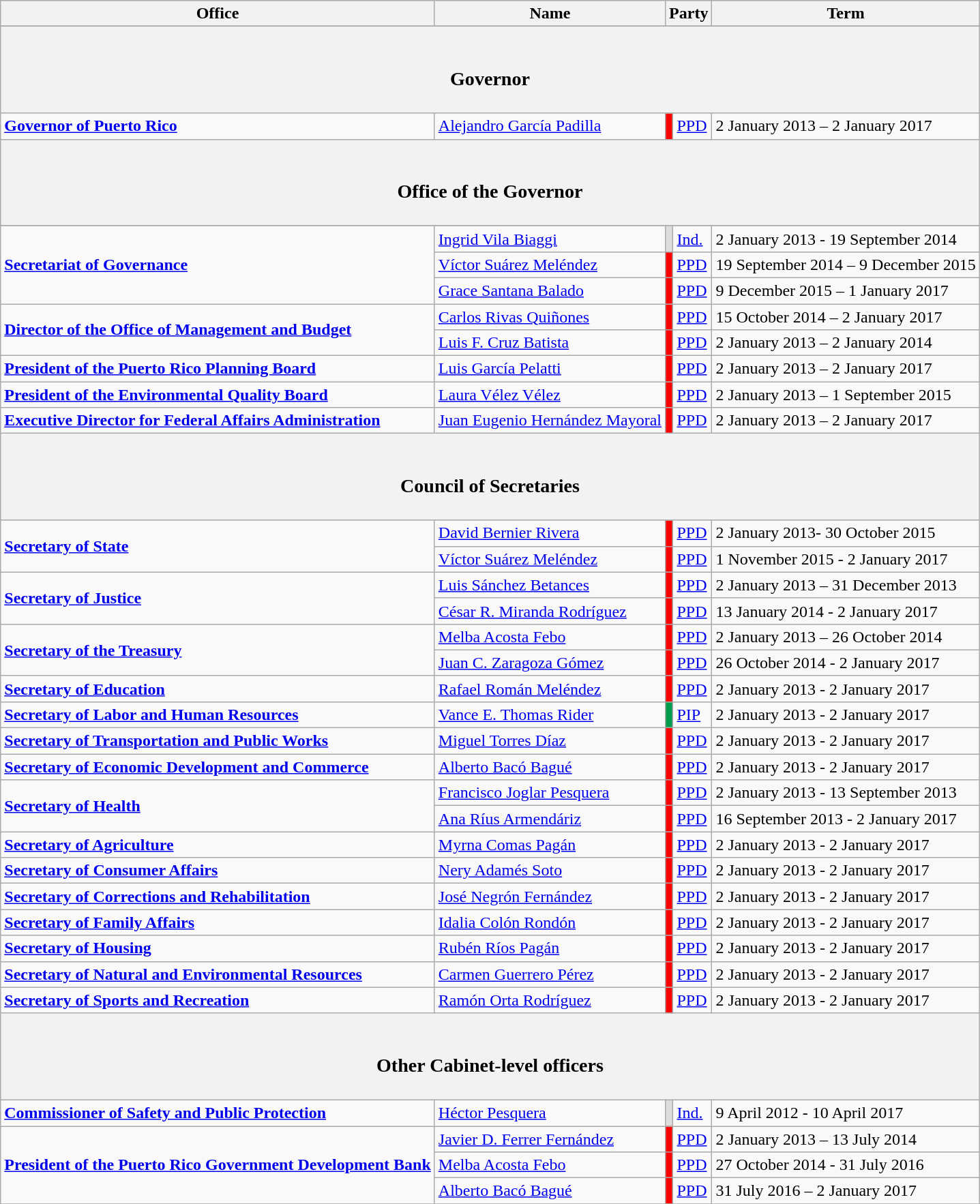<table class="wikitable">
<tr>
<th>Office</th>
<th>Name</th>
<th colspan="2">Party</th>
<th>Term</th>
</tr>
<tr>
</tr>
<tr>
<th colspan="9"><br><h3>Governor</h3></th>
</tr>
<tr>
<td rowspan="1"><strong><a href='#'>Governor of Puerto Rico</a></strong><br></td>
<td><a href='#'>Alejandro García Padilla</a></td>
<td style="background-color:#FF0000"></td>
<td><a href='#'>PPD</a></td>
<td>2 January 2013 – 2 January 2017</td>
</tr>
<tr>
<th colspan="9"><br><h3>Office of the Governor</h3></th>
</tr>
<tr>
</tr>
<tr>
<td rowspan="3"><strong><a href='#'>Secretariat of Governance</a></strong><br></td>
<td><a href='#'>Ingrid Vila Biaggi</a></td>
<td style="background-color:#DDDDDD"></td>
<td><a href='#'>Ind.</a></td>
<td>2 January 2013 - 19 September 2014</td>
</tr>
<tr>
<td><a href='#'>Víctor Suárez Meléndez</a></td>
<td style="background-color:#FF0000"></td>
<td><a href='#'>PPD</a></td>
<td>19 September 2014 – 9 December 2015</td>
</tr>
<tr>
<td><a href='#'>Grace Santana Balado</a></td>
<td style="background-color:#FF0000"></td>
<td><a href='#'>PPD</a></td>
<td>9 December 2015 – 1 January 2017</td>
</tr>
<tr>
<td rowspan="2"><strong><a href='#'>Director of the Office of Management and Budget</a></strong><br></td>
<td><a href='#'>Carlos Rivas Quiñones</a></td>
<td style="background-color:#FF0000"></td>
<td><a href='#'>PPD</a></td>
<td>15 October 2014 – 2 January 2017</td>
</tr>
<tr>
<td><a href='#'>Luis F. Cruz Batista</a></td>
<td style="background-color:#FF0000"></td>
<td><a href='#'>PPD</a></td>
<td>2 January 2013 – 2 January 2014</td>
</tr>
<tr>
<td rowspan="1"><strong><a href='#'>President of the Puerto Rico Planning Board</a></strong><br></td>
<td><a href='#'>Luis García Pelatti</a></td>
<td style="background-color:#FF0000"></td>
<td><a href='#'>PPD</a></td>
<td>2 January 2013 – 2 January 2017</td>
</tr>
<tr>
<td rowspan="1"><strong><a href='#'>President of the Environmental Quality Board</a></strong><br></td>
<td><a href='#'>Laura Vélez Vélez</a></td>
<td style="background-color:#FF0000"></td>
<td><a href='#'>PPD</a></td>
<td>2 January 2013 – 1 September 2015</td>
</tr>
<tr>
<td rowspan="1"><strong><a href='#'>Executive Director for Federal Affairs Administration</a></strong><br></td>
<td><a href='#'>Juan Eugenio Hernández Mayoral</a></td>
<td style="background-color:#FF0000"></td>
<td><a href='#'>PPD</a></td>
<td>2 January 2013 – 2 January 2017</td>
</tr>
<tr>
<th colspan="9"><br><h3>Council of Secretaries</h3></th>
</tr>
<tr>
<td rowspan="2"><strong><a href='#'>Secretary of State</a></strong><br></td>
<td><a href='#'>David Bernier Rivera</a></td>
<td style="background-color:#FF0000"></td>
<td><a href='#'>PPD</a></td>
<td>2 January 2013- 30 October 2015</td>
</tr>
<tr>
<td><a href='#'>Víctor Suárez Meléndez</a></td>
<td style="background-color:#FF0000"></td>
<td><a href='#'>PPD</a></td>
<td>1 November 2015 - 2 January 2017</td>
</tr>
<tr>
<td rowspan="2"><strong><a href='#'>Secretary of Justice</a></strong><br></td>
<td><a href='#'>Luis Sánchez Betances</a></td>
<td style="background-color:#FF0000"></td>
<td><a href='#'>PPD</a></td>
<td>2 January 2013 – 31 December 2013</td>
</tr>
<tr>
<td><a href='#'>César R. Miranda Rodríguez</a></td>
<td style="background-color:#FF0000"></td>
<td><a href='#'>PPD</a></td>
<td>13 January 2014 - 2 January 2017</td>
</tr>
<tr>
<td rowspan="2"><strong><a href='#'>Secretary of the Treasury</a></strong><br></td>
<td><a href='#'>Melba Acosta Febo</a></td>
<td style="background-color:#FF0000"></td>
<td><a href='#'>PPD</a></td>
<td>2 January 2013 – 26 October 2014</td>
</tr>
<tr>
<td><a href='#'>Juan C. Zaragoza Gómez</a></td>
<td style="background-color:#FF0000"></td>
<td><a href='#'>PPD</a></td>
<td>26 October 2014 - 2 January 2017</td>
</tr>
<tr>
<td rowspan="1"><strong><a href='#'>Secretary of Education</a></strong><br></td>
<td><a href='#'>Rafael Román Meléndez</a></td>
<td style="background-color:#FF0000"></td>
<td><a href='#'>PPD</a></td>
<td>2 January 2013 - 2 January  2017</td>
</tr>
<tr>
<td rowspan="1"><strong><a href='#'>Secretary of Labor and Human Resources</a></strong><br></td>
<td><a href='#'>Vance E. Thomas Rider</a></td>
<td style="background-color:#009C4D"></td>
<td><a href='#'>PIP</a></td>
<td>2 January 2013 - 2 January  2017</td>
</tr>
<tr>
<td><strong><a href='#'>Secretary of Transportation and Public Works</a></strong><br></td>
<td><a href='#'>Miguel Torres Díaz</a></td>
<td style="background-color:#FF0000"></td>
<td><a href='#'>PPD</a></td>
<td>2 January 2013 - 2 January  2017</td>
</tr>
<tr>
<td><strong><a href='#'>Secretary of Economic Development and Commerce</a></strong><br></td>
<td><a href='#'>Alberto Bacó Bagué</a></td>
<td style="background-color:#FF0000"></td>
<td><a href='#'>PPD</a></td>
<td>2 January 2013 - 2 January  2017</td>
</tr>
<tr>
<td rowspan="2"><strong><a href='#'>Secretary of Health</a></strong><br></td>
<td><a href='#'>Francisco Joglar Pesquera</a></td>
<td style="background-color:#FF0000"></td>
<td><a href='#'>PPD</a></td>
<td>2 January 2013 - 13 September 2013</td>
</tr>
<tr>
<td><a href='#'>Ana Ríus Armendáriz</a></td>
<td style="background-color:#FF0000"></td>
<td><a href='#'>PPD</a></td>
<td>16 September 2013 - 2 January  2017</td>
</tr>
<tr>
<td><strong><a href='#'>Secretary of Agriculture</a></strong><br></td>
<td><a href='#'>Myrna Comas Pagán</a></td>
<td style="background-color:#FF0000"></td>
<td><a href='#'>PPD</a></td>
<td>2 January 2013 - 2 January  2017</td>
</tr>
<tr>
<td rowspan="1"><strong><a href='#'>Secretary of Consumer Affairs</a></strong><br></td>
<td><a href='#'>Nery Adamés Soto</a></td>
<td style="background-color:#FF0000"></td>
<td><a href='#'>PPD</a></td>
<td>2 January 2013 - 2 January  2017</td>
</tr>
<tr>
<td><strong><a href='#'>Secretary of Corrections and Rehabilitation</a></strong><br></td>
<td><a href='#'>José Negrón Fernández</a></td>
<td style="background-color:#FF0000"></td>
<td><a href='#'>PPD</a></td>
<td>2 January 2013 - 2 January  2017</td>
</tr>
<tr>
<td rowspan="1"><strong><a href='#'>Secretary of Family Affairs</a></strong><br></td>
<td><a href='#'>Idalia Colón Rondón</a></td>
<td style="background-color:#FF0000"></td>
<td><a href='#'>PPD</a></td>
<td>2 January 2013 - 2 January  2017</td>
</tr>
<tr>
<td rowspan="1"><strong><a href='#'>Secretary of Housing</a></strong><br></td>
<td><a href='#'>Rubén Ríos Pagán</a></td>
<td style="background-color:#FF0000"></td>
<td><a href='#'>PPD</a></td>
<td>2 January 2013 - 2 January  2017</td>
</tr>
<tr>
<td rowspan="1"><strong><a href='#'>Secretary of Natural and Environmental Resources</a></strong><br></td>
<td><a href='#'>Carmen Guerrero Pérez</a></td>
<td style="background-color:#FF0000"></td>
<td><a href='#'>PPD</a></td>
<td>2 January 2013 - 2 January  2017</td>
</tr>
<tr>
<td rowspan="1"><strong><a href='#'>Secretary of Sports and Recreation</a></strong><br></td>
<td><a href='#'>Ramón Orta Rodríguez</a></td>
<td style="background-color:#FF0000"></td>
<td><a href='#'>PPD</a></td>
<td>2 January 2013 - 2 January  2017</td>
</tr>
<tr>
<th colspan="9"><br><h3>Other Cabinet-level officers</h3></th>
</tr>
<tr>
<td rowspan="1"><strong><a href='#'>Commissioner of Safety and Public Protection</a></strong><br></td>
<td><a href='#'>Héctor Pesquera</a></td>
<td style="background-color:#DDDDDD"></td>
<td><a href='#'>Ind.</a></td>
<td>9 April 2012 - 10 April 2017</td>
</tr>
<tr>
<td rowspan="3"><strong><a href='#'>President of the Puerto Rico Government Development Bank</a></strong><br></td>
<td><a href='#'>Javier D. Ferrer Fernández</a></td>
<td style="background-color:#FF0000"></td>
<td><a href='#'>PPD</a></td>
<td>2 January 2013 – 13 July 2014</td>
</tr>
<tr>
<td><a href='#'>Melba Acosta Febo</a></td>
<td style="background-color:#FF0000"></td>
<td><a href='#'>PPD</a></td>
<td>27 October 2014 - 31 July 2016</td>
</tr>
<tr>
<td><a href='#'>Alberto Bacó Bagué</a></td>
<td style="background-color:#FF0000"></td>
<td><a href='#'>PPD</a></td>
<td>31 July 2016 – 2 January 2017</td>
</tr>
<tr>
</tr>
<tr>
</tr>
</table>
